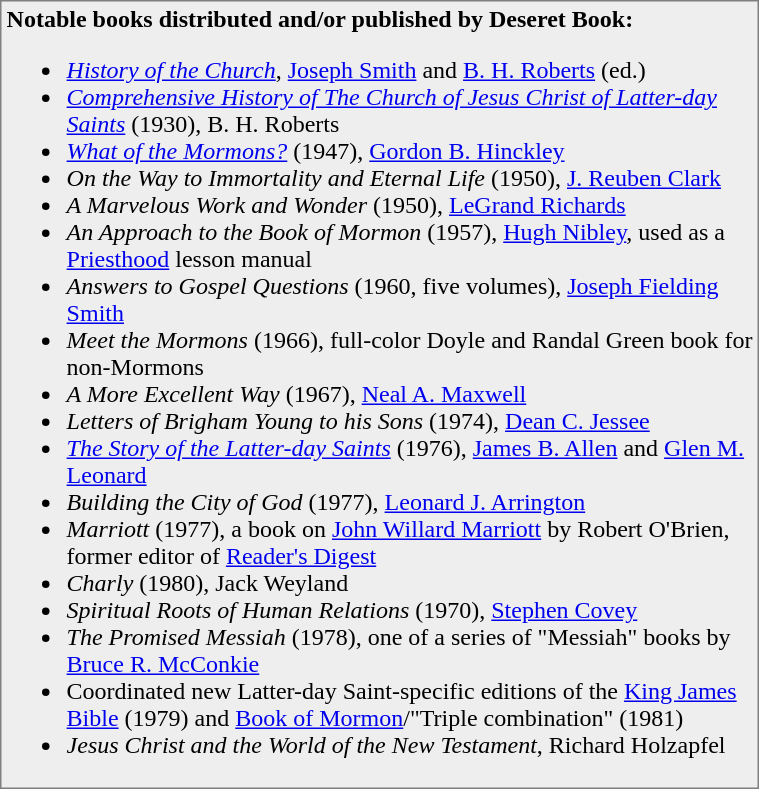<table align="right" width="40%" border="1" cellspacing="0" cellpadding="3" style="margin: 0 0 0 0.5em; background: #EEEEEE; border-collapse: collapse">
<tr>
<td><strong>Notable books distributed and/or published by Deseret Book:</strong><br><ul><li><em><a href='#'>History of the Church</a></em>, <a href='#'>Joseph Smith</a> and <a href='#'>B. H. Roberts</a> (ed.)</li><li><em><a href='#'>Comprehensive History of The Church of Jesus Christ of Latter-day Saints</a></em> (1930), B. H. Roberts</li><li><em><a href='#'>What of the Mormons?</a></em> (1947), <a href='#'>Gordon B. Hinckley</a></li><li><em>On the Way to Immortality and Eternal Life</em> (1950), <a href='#'>J. Reuben Clark</a></li><li><em>A Marvelous Work and Wonder</em> (1950), <a href='#'>LeGrand Richards</a></li><li><em>An Approach to the Book of Mormon</em> (1957), <a href='#'>Hugh Nibley</a>, used as a <a href='#'>Priesthood</a> lesson manual</li><li><em>Answers to Gospel Questions</em> (1960, five volumes), <a href='#'>Joseph Fielding Smith</a></li><li><em>Meet the Mormons</em> (1966), full-color Doyle and Randal Green book for non-Mormons</li><li><em>A More Excellent Way</em> (1967), <a href='#'>Neal A. Maxwell</a></li><li><em>Letters of Brigham Young to his Sons</em> (1974), <a href='#'>Dean C. Jessee</a></li><li><em><a href='#'>The Story of the Latter-day Saints</a></em> (1976), <a href='#'>James B. Allen</a> and <a href='#'>Glen M. Leonard</a></li><li><em>Building the City of God</em> (1977), <a href='#'>Leonard J. Arrington</a></li><li><em>Marriott</em> (1977), a book on <a href='#'>John Willard Marriott</a> by Robert O'Brien, former editor of <a href='#'>Reader's Digest</a></li><li><em>Charly</em> (1980), Jack Weyland</li><li><em>Spiritual Roots of Human Relations</em> (1970), <a href='#'>Stephen Covey</a></li><li><em>The Promised Messiah</em> (1978), one of a series of "Messiah" books by <a href='#'>Bruce R. McConkie</a></li><li>Coordinated new Latter-day Saint-specific editions of the <a href='#'>King James Bible</a> (1979) and <a href='#'>Book of Mormon</a>/"Triple combination" (1981)</li><li><em>Jesus Christ and the World of the New Testament</em>, Richard Holzapfel</li></ul></td>
</tr>
</table>
